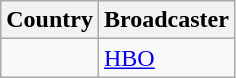<table class="wikitable">
<tr>
<th align=center>Country</th>
<th align=center>Broadcaster</th>
</tr>
<tr>
<td></td>
<td><a href='#'>HBO</a></td>
</tr>
</table>
